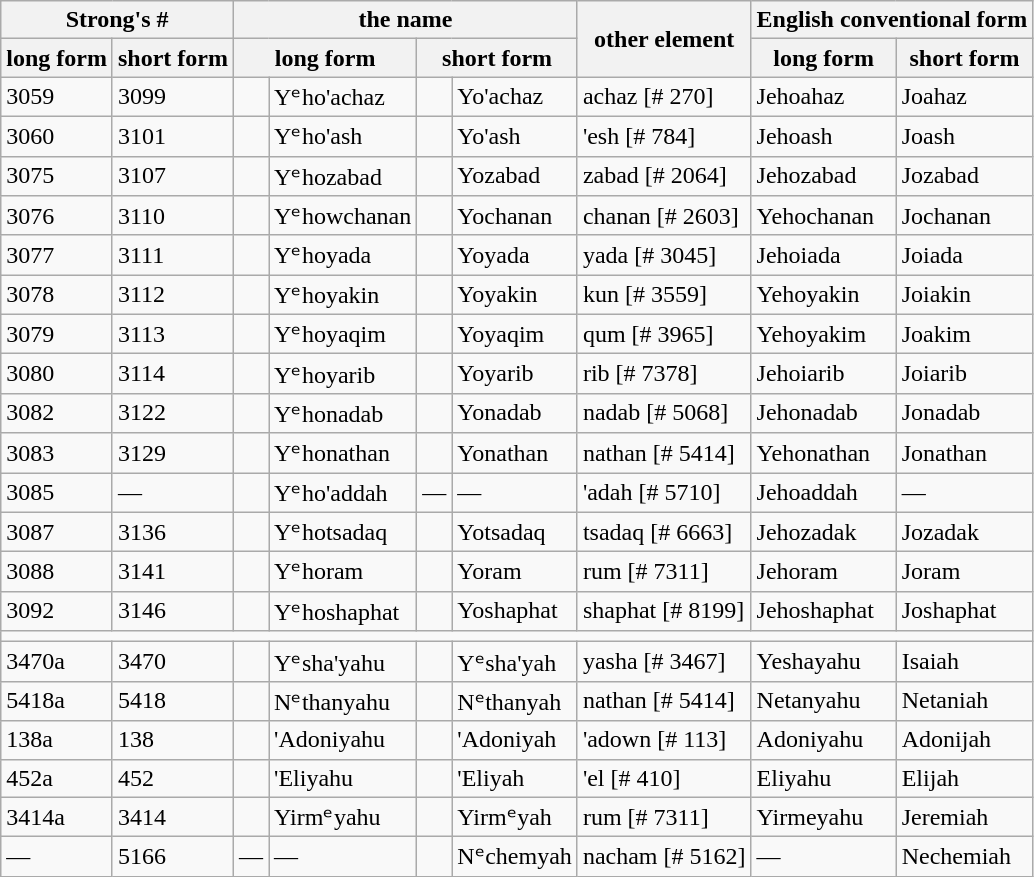<table class="wikitable">
<tr>
<th colspan="2">Strong's #</th>
<th colspan="4">the name</th>
<th rowspan="2">other element</th>
<th colspan="2">English conventional form</th>
</tr>
<tr>
<th>long form</th>
<th>short form</th>
<th colspan="2">long form</th>
<th colspan="2">short form</th>
<th>long form</th>
<th>short form</th>
</tr>
<tr>
<td>3059</td>
<td>3099</td>
<td></td>
<td>Yᵉho'achaz</td>
<td></td>
<td>Yo'achaz</td>
<td>achaz [# 270]</td>
<td>Jehoahaz</td>
<td>Joahaz</td>
</tr>
<tr>
<td>3060</td>
<td>3101</td>
<td></td>
<td>Yᵉho'ash</td>
<td></td>
<td>Yo'ash</td>
<td>'esh [# 784]</td>
<td>Jehoash</td>
<td>Joash</td>
</tr>
<tr>
<td>3075</td>
<td>3107</td>
<td></td>
<td>Yᵉhozabad</td>
<td></td>
<td>Yozabad</td>
<td>zabad [# 2064]</td>
<td>Jehozabad</td>
<td>Jozabad</td>
</tr>
<tr>
<td>3076</td>
<td>3110</td>
<td></td>
<td>Yᵉhowchanan</td>
<td></td>
<td>Yochanan</td>
<td>chanan [# 2603]</td>
<td>Yehochanan</td>
<td>Jochanan</td>
</tr>
<tr>
<td>3077</td>
<td>3111</td>
<td></td>
<td>Yᵉhoyada</td>
<td></td>
<td>Yoyada</td>
<td>yada [# 3045]</td>
<td>Jehoiada</td>
<td>Joiada</td>
</tr>
<tr>
<td>3078</td>
<td>3112</td>
<td></td>
<td>Yᵉhoyakin</td>
<td></td>
<td>Yoyakin</td>
<td>kun [# 3559]</td>
<td>Yehoyakin</td>
<td>Joiakin</td>
</tr>
<tr>
<td>3079</td>
<td>3113</td>
<td></td>
<td>Yᵉhoyaqim</td>
<td></td>
<td>Yoyaqim</td>
<td>qum [# 3965]</td>
<td>Yehoyakim</td>
<td>Joakim</td>
</tr>
<tr>
<td>3080</td>
<td>3114</td>
<td></td>
<td>Yᵉhoyarib</td>
<td></td>
<td>Yoyarib</td>
<td>rib [# 7378]</td>
<td>Jehoiarib</td>
<td>Joiarib</td>
</tr>
<tr>
<td>3082</td>
<td>3122</td>
<td></td>
<td>Yᵉhonadab</td>
<td></td>
<td>Yonadab</td>
<td>nadab [# 5068]</td>
<td>Jehonadab</td>
<td>Jonadab</td>
</tr>
<tr>
<td>3083</td>
<td>3129</td>
<td></td>
<td>Yᵉhonathan</td>
<td></td>
<td>Yonathan</td>
<td>nathan [# 5414]</td>
<td>Yehonathan</td>
<td>Jonathan</td>
</tr>
<tr>
<td>3085</td>
<td>—</td>
<td></td>
<td>Yᵉho'addah</td>
<td>—</td>
<td>—</td>
<td>'adah [# 5710]</td>
<td>Jehoaddah</td>
<td>—</td>
</tr>
<tr>
<td>3087</td>
<td>3136</td>
<td></td>
<td>Yᵉhotsadaq</td>
<td></td>
<td>Yotsadaq</td>
<td>tsadaq [# 6663]</td>
<td>Jehozadak</td>
<td>Jozadak</td>
</tr>
<tr>
<td>3088</td>
<td>3141</td>
<td></td>
<td>Yᵉhoram</td>
<td></td>
<td>Yoram</td>
<td>rum [# 7311]</td>
<td>Jehoram</td>
<td>Joram</td>
</tr>
<tr>
<td>3092</td>
<td>3146</td>
<td></td>
<td>Yᵉhoshaphat</td>
<td></td>
<td>Yoshaphat</td>
<td>shaphat [# 8199]</td>
<td>Jehoshaphat</td>
<td>Joshaphat</td>
</tr>
<tr>
<td colspan="9"></td>
</tr>
<tr>
<td>3470a</td>
<td>3470</td>
<td></td>
<td>Yᵉsha'yahu</td>
<td></td>
<td>Yᵉsha'yah</td>
<td>yasha [# 3467]</td>
<td>Yeshayahu</td>
<td>Isaiah</td>
</tr>
<tr>
<td>5418a</td>
<td>5418</td>
<td></td>
<td>Nᵉthanyahu</td>
<td></td>
<td>Nᵉthanyah</td>
<td>nathan [# 5414]</td>
<td>Netanyahu</td>
<td>Netaniah</td>
</tr>
<tr>
<td>138a</td>
<td>138</td>
<td></td>
<td>'Adoniyahu</td>
<td></td>
<td>'Adoniyah</td>
<td>'adown [# 113]</td>
<td>Adoniyahu</td>
<td>Adonijah</td>
</tr>
<tr>
<td>452a</td>
<td>452</td>
<td></td>
<td>'Eliyahu</td>
<td></td>
<td>'Eliyah</td>
<td>'el [# 410]</td>
<td>Eliyahu</td>
<td>Elijah</td>
</tr>
<tr>
<td>3414a</td>
<td>3414</td>
<td></td>
<td>Yirmᵉyahu</td>
<td></td>
<td>Yirmᵉyah</td>
<td>rum [# 7311]</td>
<td>Yirmeyahu</td>
<td>Jeremiah</td>
</tr>
<tr>
<td>—</td>
<td>5166</td>
<td>—</td>
<td>—</td>
<td></td>
<td>Nᵉchemyah</td>
<td>nacham [# 5162]</td>
<td>—</td>
<td>Nechemiah</td>
</tr>
</table>
